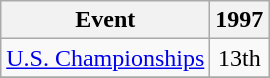<table class="wikitable">
<tr>
<th>Event</th>
<th>1997</th>
</tr>
<tr>
<td><a href='#'>U.S. Championships</a></td>
<td align="center">13th</td>
</tr>
<tr>
</tr>
</table>
